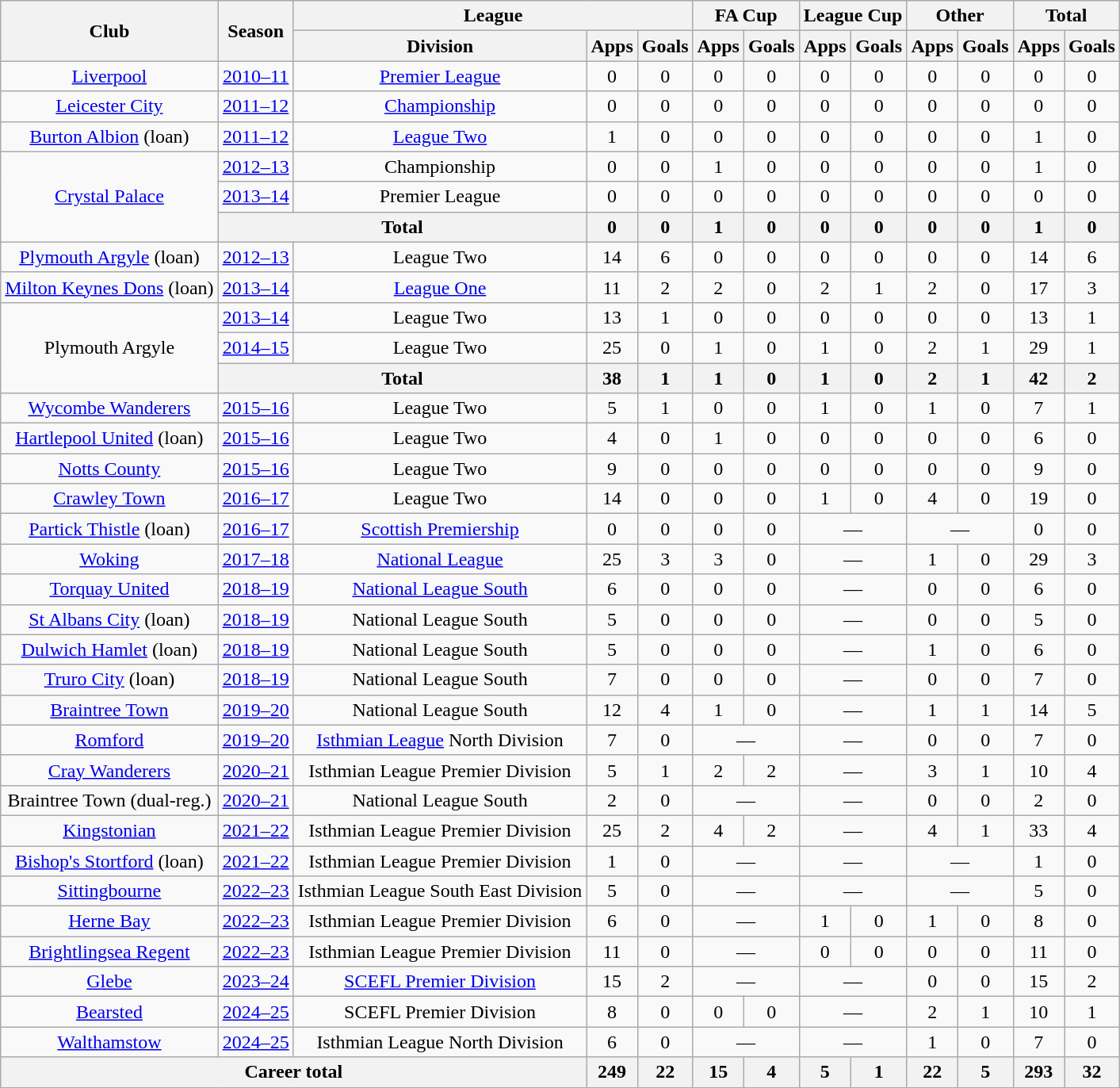<table class="wikitable" style="text-align: center">
<tr>
<th rowspan="2">Club</th>
<th rowspan="2">Season</th>
<th colspan="3">League</th>
<th colspan="2">FA Cup</th>
<th colspan="2">League Cup</th>
<th colspan="2">Other</th>
<th colspan="2">Total</th>
</tr>
<tr>
<th>Division</th>
<th>Apps</th>
<th>Goals</th>
<th>Apps</th>
<th>Goals</th>
<th>Apps</th>
<th>Goals</th>
<th>Apps</th>
<th>Goals</th>
<th>Apps</th>
<th>Goals</th>
</tr>
<tr>
<td><a href='#'>Liverpool</a></td>
<td><a href='#'>2010–11</a></td>
<td><a href='#'>Premier League</a></td>
<td>0</td>
<td>0</td>
<td>0</td>
<td>0</td>
<td>0</td>
<td>0</td>
<td>0</td>
<td>0</td>
<td>0</td>
<td>0</td>
</tr>
<tr>
<td><a href='#'>Leicester City</a></td>
<td><a href='#'>2011–12</a></td>
<td><a href='#'>Championship</a></td>
<td>0</td>
<td>0</td>
<td>0</td>
<td>0</td>
<td>0</td>
<td>0</td>
<td>0</td>
<td>0</td>
<td>0</td>
<td>0</td>
</tr>
<tr>
<td><a href='#'>Burton Albion</a> (loan)</td>
<td><a href='#'>2011–12</a></td>
<td><a href='#'>League Two</a></td>
<td>1</td>
<td>0</td>
<td>0</td>
<td>0</td>
<td>0</td>
<td>0</td>
<td>0</td>
<td>0</td>
<td>1</td>
<td>0</td>
</tr>
<tr>
<td rowspan="3"><a href='#'>Crystal Palace</a></td>
<td><a href='#'>2012–13</a></td>
<td>Championship</td>
<td>0</td>
<td>0</td>
<td>1</td>
<td>0</td>
<td>0</td>
<td>0</td>
<td>0</td>
<td>0</td>
<td>1</td>
<td>0</td>
</tr>
<tr>
<td><a href='#'>2013–14</a></td>
<td>Premier League</td>
<td>0</td>
<td>0</td>
<td>0</td>
<td>0</td>
<td>0</td>
<td>0</td>
<td>0</td>
<td>0</td>
<td>0</td>
<td>0</td>
</tr>
<tr>
<th colspan="2">Total</th>
<th>0</th>
<th>0</th>
<th>1</th>
<th>0</th>
<th>0</th>
<th>0</th>
<th>0</th>
<th>0</th>
<th>1</th>
<th>0</th>
</tr>
<tr>
<td><a href='#'>Plymouth Argyle</a> (loan)</td>
<td><a href='#'>2012–13</a></td>
<td>League Two</td>
<td>14</td>
<td>6</td>
<td>0</td>
<td>0</td>
<td>0</td>
<td>0</td>
<td>0</td>
<td>0</td>
<td>14</td>
<td>6</td>
</tr>
<tr>
<td><a href='#'>Milton Keynes Dons</a> (loan)</td>
<td><a href='#'>2013–14</a></td>
<td><a href='#'>League One</a></td>
<td>11</td>
<td>2</td>
<td>2</td>
<td>0</td>
<td>2</td>
<td>1</td>
<td>2</td>
<td>0</td>
<td>17</td>
<td>3</td>
</tr>
<tr>
<td rowspan="3">Plymouth Argyle</td>
<td><a href='#'>2013–14</a></td>
<td>League Two</td>
<td>13</td>
<td>1</td>
<td>0</td>
<td>0</td>
<td>0</td>
<td>0</td>
<td>0</td>
<td>0</td>
<td>13</td>
<td>1</td>
</tr>
<tr>
<td><a href='#'>2014–15</a></td>
<td>League Two</td>
<td>25</td>
<td>0</td>
<td>1</td>
<td>0</td>
<td>1</td>
<td>0</td>
<td>2</td>
<td>1</td>
<td>29</td>
<td>1</td>
</tr>
<tr>
<th colspan="2">Total</th>
<th>38</th>
<th>1</th>
<th>1</th>
<th>0</th>
<th>1</th>
<th>0</th>
<th>2</th>
<th>1</th>
<th>42</th>
<th>2</th>
</tr>
<tr>
<td><a href='#'>Wycombe Wanderers</a></td>
<td><a href='#'>2015–16</a></td>
<td>League Two</td>
<td>5</td>
<td>1</td>
<td>0</td>
<td>0</td>
<td>1</td>
<td>0</td>
<td>1</td>
<td>0</td>
<td>7</td>
<td>1</td>
</tr>
<tr>
<td><a href='#'>Hartlepool United</a> (loan)</td>
<td><a href='#'>2015–16</a></td>
<td>League Two</td>
<td>4</td>
<td>0</td>
<td>1</td>
<td>0</td>
<td>0</td>
<td>0</td>
<td>0</td>
<td>0</td>
<td>6</td>
<td>0</td>
</tr>
<tr>
<td><a href='#'>Notts County</a></td>
<td><a href='#'>2015–16</a></td>
<td>League Two</td>
<td>9</td>
<td>0</td>
<td>0</td>
<td>0</td>
<td>0</td>
<td>0</td>
<td>0</td>
<td>0</td>
<td>9</td>
<td>0</td>
</tr>
<tr>
<td><a href='#'>Crawley Town</a></td>
<td><a href='#'>2016–17</a></td>
<td>League Two</td>
<td>14</td>
<td>0</td>
<td>0</td>
<td>0</td>
<td>1</td>
<td>0</td>
<td>4</td>
<td>0</td>
<td>19</td>
<td>0</td>
</tr>
<tr>
<td><a href='#'>Partick Thistle</a> (loan)</td>
<td><a href='#'>2016–17</a></td>
<td><a href='#'>Scottish Premiership</a></td>
<td>0</td>
<td>0</td>
<td>0</td>
<td>0</td>
<td colspan="2">—</td>
<td colspan="2">—</td>
<td>0</td>
<td>0</td>
</tr>
<tr>
<td><a href='#'>Woking</a></td>
<td><a href='#'>2017–18</a></td>
<td><a href='#'>National League</a></td>
<td>25</td>
<td>3</td>
<td>3</td>
<td>0</td>
<td colspan="2">—</td>
<td>1</td>
<td>0</td>
<td>29</td>
<td>3</td>
</tr>
<tr>
<td><a href='#'>Torquay United</a></td>
<td><a href='#'>2018–19</a></td>
<td><a href='#'>National League South</a></td>
<td>6</td>
<td>0</td>
<td>0</td>
<td>0</td>
<td colspan="2">—</td>
<td>0</td>
<td>0</td>
<td>6</td>
<td>0</td>
</tr>
<tr>
<td><a href='#'>St Albans City</a> (loan)</td>
<td><a href='#'>2018–19</a></td>
<td>National League South</td>
<td>5</td>
<td>0</td>
<td>0</td>
<td>0</td>
<td colspan="2">—</td>
<td>0</td>
<td>0</td>
<td>5</td>
<td>0</td>
</tr>
<tr>
<td><a href='#'>Dulwich Hamlet</a> (loan)</td>
<td><a href='#'>2018–19</a></td>
<td>National League South</td>
<td>5</td>
<td>0</td>
<td>0</td>
<td>0</td>
<td colspan="2">—</td>
<td>1</td>
<td>0</td>
<td>6</td>
<td>0</td>
</tr>
<tr>
<td><a href='#'>Truro City</a> (loan)</td>
<td><a href='#'>2018–19</a></td>
<td>National League South</td>
<td>7</td>
<td>0</td>
<td>0</td>
<td>0</td>
<td colspan="2">—</td>
<td>0</td>
<td>0</td>
<td>7</td>
<td>0</td>
</tr>
<tr>
<td><a href='#'>Braintree Town</a></td>
<td><a href='#'>2019–20</a></td>
<td>National League South</td>
<td>12</td>
<td>4</td>
<td>1</td>
<td>0</td>
<td colspan="2">—</td>
<td>1</td>
<td>1</td>
<td>14</td>
<td>5</td>
</tr>
<tr>
<td><a href='#'>Romford</a></td>
<td><a href='#'>2019–20</a></td>
<td><a href='#'>Isthmian League</a> North Division</td>
<td>7</td>
<td>0</td>
<td colspan="2">—</td>
<td colspan="2">—</td>
<td>0</td>
<td>0</td>
<td>7</td>
<td>0</td>
</tr>
<tr>
<td><a href='#'>Cray Wanderers</a></td>
<td><a href='#'>2020–21</a></td>
<td>Isthmian League Premier Division</td>
<td>5</td>
<td>1</td>
<td>2</td>
<td>2</td>
<td colspan="2">—</td>
<td>3</td>
<td>1</td>
<td>10</td>
<td>4</td>
</tr>
<tr>
<td>Braintree Town (dual-reg.)</td>
<td><a href='#'>2020–21</a></td>
<td>National League South</td>
<td>2</td>
<td>0</td>
<td colspan="2">—</td>
<td colspan="2">—</td>
<td>0</td>
<td>0</td>
<td>2</td>
<td>0</td>
</tr>
<tr>
<td><a href='#'>Kingstonian</a></td>
<td><a href='#'>2021–22</a></td>
<td>Isthmian League Premier Division</td>
<td>25</td>
<td>2</td>
<td>4</td>
<td>2</td>
<td colspan="2">—</td>
<td>4</td>
<td>1</td>
<td>33</td>
<td>4</td>
</tr>
<tr>
<td><a href='#'>Bishop's Stortford</a> (loan)</td>
<td><a href='#'>2021–22</a></td>
<td>Isthmian League Premier Division</td>
<td>1</td>
<td>0</td>
<td colspan="2">—</td>
<td colspan="2">—</td>
<td colspan="2">—</td>
<td>1</td>
<td>0</td>
</tr>
<tr>
<td><a href='#'>Sittingbourne</a></td>
<td><a href='#'>2022–23</a></td>
<td>Isthmian League South East Division</td>
<td>5</td>
<td>0</td>
<td colspan="2">—</td>
<td colspan="2">—</td>
<td colspan="2">—</td>
<td>5</td>
<td>0</td>
</tr>
<tr>
<td><a href='#'>Herne Bay</a></td>
<td><a href='#'>2022–23</a></td>
<td>Isthmian League Premier Division</td>
<td>6</td>
<td>0</td>
<td colspan="2">—</td>
<td>1</td>
<td>0</td>
<td>1</td>
<td>0</td>
<td>8</td>
<td>0</td>
</tr>
<tr>
<td><a href='#'>Brightlingsea Regent</a></td>
<td><a href='#'>2022–23</a></td>
<td>Isthmian League Premier Division</td>
<td>11</td>
<td>0</td>
<td colspan="2">—</td>
<td>0</td>
<td>0</td>
<td>0</td>
<td>0</td>
<td>11</td>
<td>0</td>
</tr>
<tr>
<td><a href='#'>Glebe</a></td>
<td><a href='#'>2023–24</a></td>
<td><a href='#'>SCEFL Premier Division</a></td>
<td>15</td>
<td>2</td>
<td colspan="2">—</td>
<td colspan="2">—</td>
<td>0</td>
<td>0</td>
<td>15</td>
<td>2</td>
</tr>
<tr>
<td><a href='#'>Bearsted</a></td>
<td><a href='#'>2024–25</a></td>
<td>SCEFL Premier Division</td>
<td>8</td>
<td>0</td>
<td>0</td>
<td>0</td>
<td colspan="2">—</td>
<td>2</td>
<td>1</td>
<td>10</td>
<td>1</td>
</tr>
<tr>
<td><a href='#'>Walthamstow</a></td>
<td><a href='#'>2024–25</a></td>
<td>Isthmian League North Division</td>
<td>6</td>
<td>0</td>
<td colspan="2">—</td>
<td colspan="2">—</td>
<td>1</td>
<td>0</td>
<td>7</td>
<td>0</td>
</tr>
<tr>
<th colspan="3">Career total</th>
<th>249</th>
<th>22</th>
<th>15</th>
<th>4</th>
<th>5</th>
<th>1</th>
<th>22</th>
<th>5</th>
<th>293</th>
<th>32</th>
</tr>
</table>
